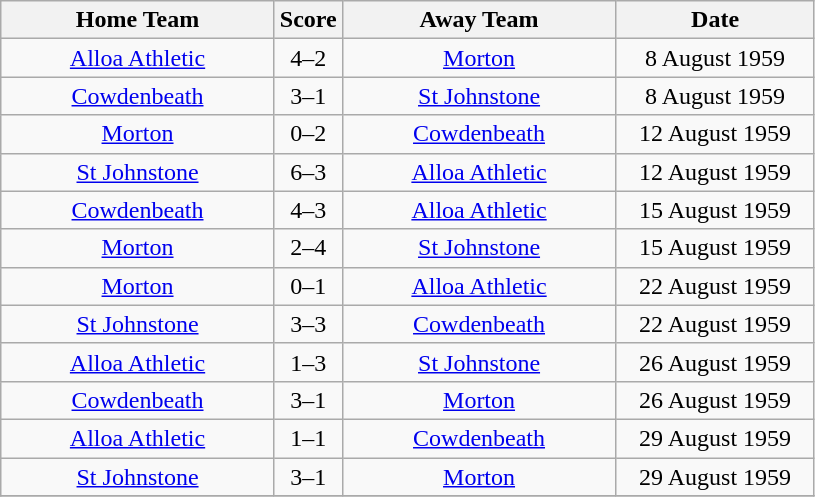<table class="wikitable" style="text-align:center;">
<tr>
<th width=175>Home Team</th>
<th width=20>Score</th>
<th width=175>Away Team</th>
<th width= 125>Date</th>
</tr>
<tr>
<td><a href='#'>Alloa Athletic</a></td>
<td>4–2</td>
<td><a href='#'>Morton</a></td>
<td>8 August 1959</td>
</tr>
<tr>
<td><a href='#'>Cowdenbeath</a></td>
<td>3–1</td>
<td><a href='#'>St Johnstone</a></td>
<td>8 August 1959</td>
</tr>
<tr>
<td><a href='#'>Morton</a></td>
<td>0–2</td>
<td><a href='#'>Cowdenbeath</a></td>
<td>12 August 1959</td>
</tr>
<tr>
<td><a href='#'>St Johnstone</a></td>
<td>6–3</td>
<td><a href='#'>Alloa Athletic</a></td>
<td>12 August 1959</td>
</tr>
<tr>
<td><a href='#'>Cowdenbeath</a></td>
<td>4–3</td>
<td><a href='#'>Alloa Athletic</a></td>
<td>15 August 1959</td>
</tr>
<tr>
<td><a href='#'>Morton</a></td>
<td>2–4</td>
<td><a href='#'>St Johnstone</a></td>
<td>15 August 1959</td>
</tr>
<tr>
<td><a href='#'>Morton</a></td>
<td>0–1</td>
<td><a href='#'>Alloa Athletic</a></td>
<td>22 August 1959</td>
</tr>
<tr>
<td><a href='#'>St Johnstone</a></td>
<td>3–3</td>
<td><a href='#'>Cowdenbeath</a></td>
<td>22 August 1959</td>
</tr>
<tr>
<td><a href='#'>Alloa Athletic</a></td>
<td>1–3</td>
<td><a href='#'>St Johnstone</a></td>
<td>26 August 1959</td>
</tr>
<tr>
<td><a href='#'>Cowdenbeath</a></td>
<td>3–1</td>
<td><a href='#'>Morton</a></td>
<td>26 August 1959</td>
</tr>
<tr>
<td><a href='#'>Alloa Athletic</a></td>
<td>1–1</td>
<td><a href='#'>Cowdenbeath</a></td>
<td>29 August 1959</td>
</tr>
<tr>
<td><a href='#'>St Johnstone</a></td>
<td>3–1</td>
<td><a href='#'>Morton</a></td>
<td>29 August 1959</td>
</tr>
<tr>
</tr>
</table>
